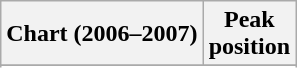<table class="wikitable sortable plainrowheaders" style="text-align:center;">
<tr>
<th scope="col">Chart (2006–2007)</th>
<th scope="col">Peak<br>position</th>
</tr>
<tr>
</tr>
<tr>
</tr>
<tr>
</tr>
<tr>
</tr>
<tr>
</tr>
</table>
